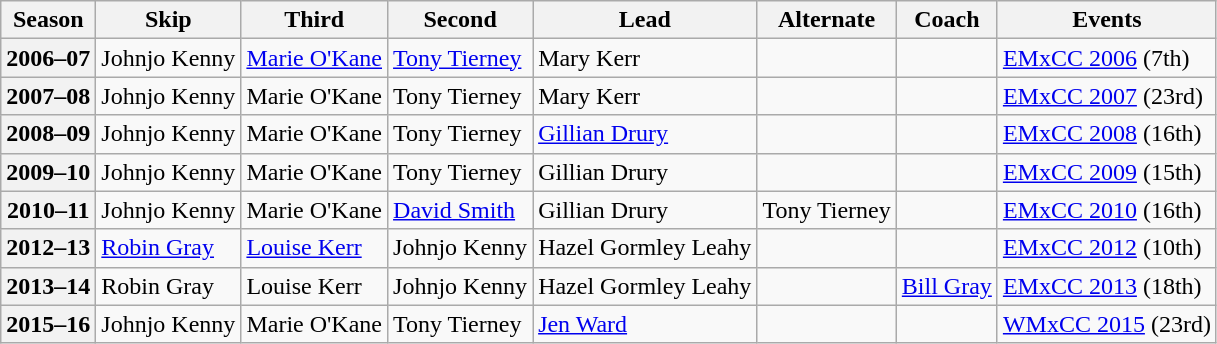<table class="wikitable">
<tr>
<th scope="col">Season</th>
<th scope="col">Skip</th>
<th scope="col">Third</th>
<th scope="col">Second</th>
<th scope="col">Lead</th>
<th scope="col">Alternate</th>
<th scope="col">Coach</th>
<th scope="col">Events</th>
</tr>
<tr>
<th scope="row">2006–07</th>
<td>Johnjo Kenny</td>
<td><a href='#'>Marie O'Kane</a></td>
<td><a href='#'>Tony Tierney</a></td>
<td>Mary Kerr</td>
<td></td>
<td></td>
<td><a href='#'>EMxCC 2006</a> (7th)</td>
</tr>
<tr>
<th scope="row">2007–08</th>
<td>Johnjo Kenny</td>
<td>Marie O'Kane</td>
<td>Tony Tierney</td>
<td>Mary Kerr</td>
<td></td>
<td></td>
<td><a href='#'>EMxCC 2007</a> (23rd)</td>
</tr>
<tr>
<th scope="row">2008–09</th>
<td>Johnjo Kenny</td>
<td>Marie O'Kane</td>
<td>Tony Tierney</td>
<td><a href='#'>Gillian Drury</a></td>
<td></td>
<td></td>
<td><a href='#'>EMxCC 2008</a> (16th)</td>
</tr>
<tr>
<th scope="row">2009–10</th>
<td>Johnjo Kenny</td>
<td>Marie O'Kane</td>
<td>Tony Tierney</td>
<td>Gillian Drury</td>
<td></td>
<td></td>
<td><a href='#'>EMxCC 2009</a> (15th)</td>
</tr>
<tr>
<th scope="row">2010–11</th>
<td>Johnjo Kenny</td>
<td>Marie O'Kane</td>
<td><a href='#'>David Smith</a></td>
<td>Gillian Drury</td>
<td>Tony Tierney</td>
<td></td>
<td><a href='#'>EMxCC 2010</a> (16th)</td>
</tr>
<tr>
<th scope="row">2012–13</th>
<td><a href='#'>Robin Gray</a></td>
<td><a href='#'>Louise Kerr</a></td>
<td>Johnjo Kenny</td>
<td>Hazel Gormley Leahy</td>
<td></td>
<td></td>
<td><a href='#'>EMxCC 2012</a> (10th)</td>
</tr>
<tr>
<th scope="row">2013–14</th>
<td>Robin Gray</td>
<td>Louise Kerr</td>
<td>Johnjo Kenny</td>
<td>Hazel Gormley Leahy</td>
<td></td>
<td><a href='#'>Bill Gray</a></td>
<td><a href='#'>EMxCC 2013</a> (18th)</td>
</tr>
<tr>
<th scope="row">2015–16</th>
<td>Johnjo Kenny</td>
<td>Marie O'Kane</td>
<td>Tony Tierney</td>
<td><a href='#'>Jen Ward</a></td>
<td></td>
<td></td>
<td><a href='#'>WMxCC 2015</a> (23rd)</td>
</tr>
</table>
